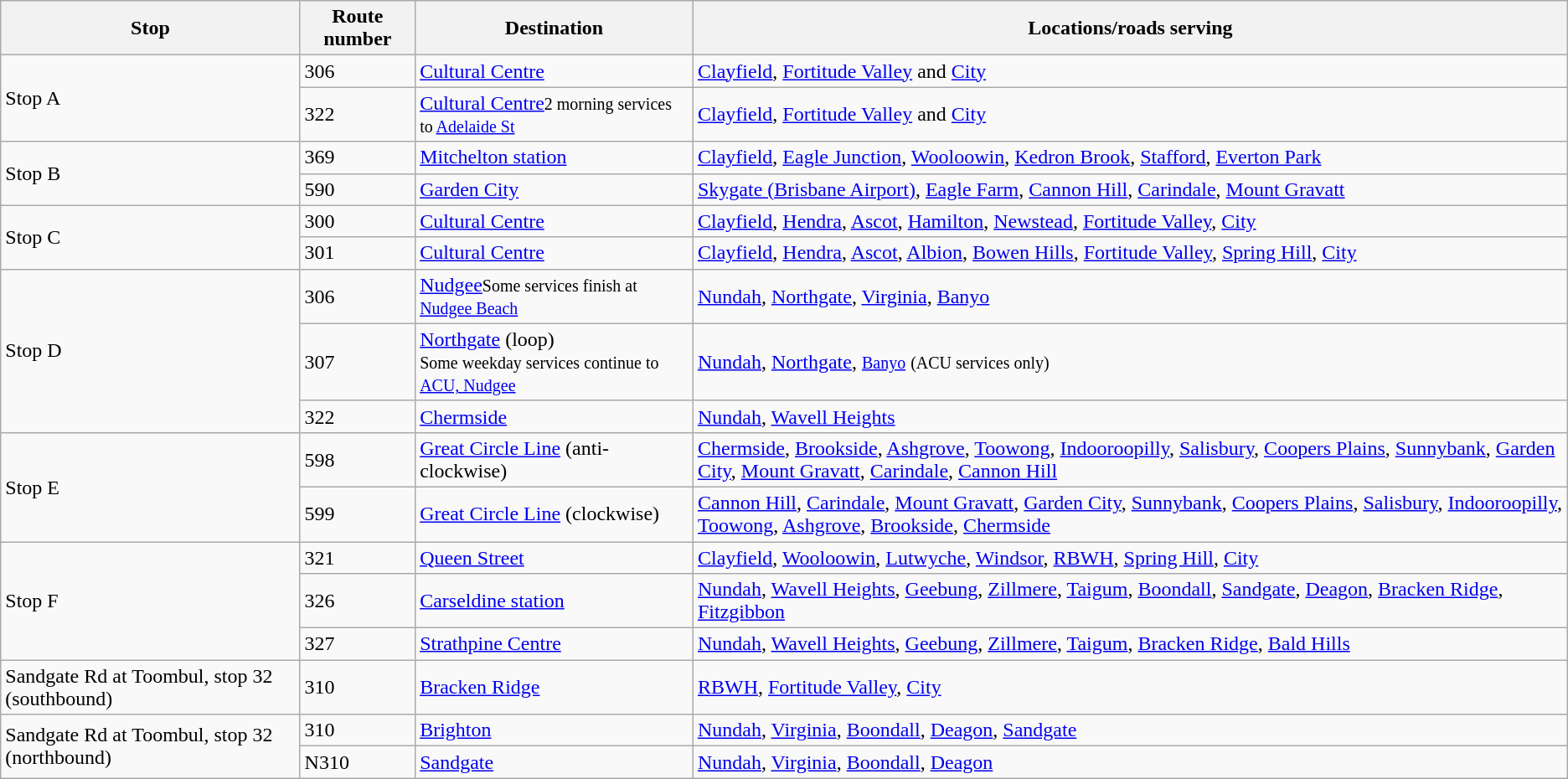<table class="wikitable">
<tr>
<th>Stop</th>
<th>Route number</th>
<th>Destination</th>
<th>Locations/roads serving</th>
</tr>
<tr>
<td rowspan="2">Stop A</td>
<td>306</td>
<td><a href='#'>Cultural Centre</a></td>
<td><a href='#'>Clayfield</a>, <a href='#'>Fortitude Valley</a> and <a href='#'>City</a></td>
</tr>
<tr>
<td>322</td>
<td><a href='#'>Cultural Centre</a><small>2 morning services to <a href='#'>Adelaide St</a></small></td>
<td><a href='#'>Clayfield</a>, <a href='#'>Fortitude Valley</a> and <a href='#'>City</a></td>
</tr>
<tr>
<td rowspan="2">Stop B</td>
<td>369</td>
<td><a href='#'>Mitchelton station</a></td>
<td><a href='#'>Clayfield</a>, <a href='#'>Eagle Junction</a>, <a href='#'>Wooloowin</a>, <a href='#'>Kedron Brook</a>, <a href='#'>Stafford</a>, <a href='#'>Everton Park</a></td>
</tr>
<tr>
<td>590</td>
<td><a href='#'>Garden City</a></td>
<td><a href='#'>Skygate (Brisbane Airport)</a>, <a href='#'>Eagle Farm</a>, <a href='#'>Cannon Hill</a>, <a href='#'>Carindale</a>, <a href='#'>Mount Gravatt</a></td>
</tr>
<tr>
<td rowspan="2">Stop C</td>
<td>300</td>
<td><a href='#'>Cultural Centre</a></td>
<td><a href='#'>Clayfield</a>, <a href='#'>Hendra</a>, <a href='#'>Ascot</a>, <a href='#'>Hamilton</a>, <a href='#'>Newstead</a>, <a href='#'>Fortitude Valley</a>, <a href='#'>City</a></td>
</tr>
<tr>
<td>301</td>
<td><a href='#'>Cultural Centre</a></td>
<td><a href='#'>Clayfield</a>, <a href='#'>Hendra</a>, <a href='#'>Ascot</a>, <a href='#'>Albion</a>, <a href='#'>Bowen Hills</a>, <a href='#'>Fortitude Valley</a>, <a href='#'>Spring Hill</a>, <a href='#'>City</a></td>
</tr>
<tr>
<td rowspan="3">Stop D</td>
<td>306</td>
<td><a href='#'>Nudgee</a><small>Some services finish at <a href='#'>Nudgee Beach</a></small></td>
<td><a href='#'>Nundah</a>, <a href='#'>Northgate</a>, <a href='#'>Virginia</a>, <a href='#'>Banyo</a></td>
</tr>
<tr>
<td>307</td>
<td><a href='#'>Northgate</a> (loop)<br><small>Some weekday services continue to <a href='#'>ACU, Nudgee</a></small></td>
<td><a href='#'>Nundah</a>, <a href='#'>Northgate</a>, <a href='#'><small>Banyo</small></a> <small>(ACU services only)</small></td>
</tr>
<tr>
<td>322</td>
<td><a href='#'>Chermside</a></td>
<td><a href='#'>Nundah</a>, <a href='#'>Wavell Heights</a></td>
</tr>
<tr>
<td rowspan="2">Stop E</td>
<td>598</td>
<td><a href='#'>Great Circle Line</a> (anti-clockwise)</td>
<td><a href='#'>Chermside</a>, <a href='#'>Brookside</a>, <a href='#'>Ashgrove</a>, <a href='#'>Toowong</a>, <a href='#'>Indooroopilly</a>, <a href='#'>Salisbury</a>, <a href='#'>Coopers Plains</a>, <a href='#'>Sunnybank</a>, <a href='#'>Garden City</a>, <a href='#'>Mount Gravatt</a>, <a href='#'>Carindale</a>, <a href='#'>Cannon Hill</a></td>
</tr>
<tr>
<td>599</td>
<td><a href='#'>Great Circle Line</a> (clockwise)</td>
<td><a href='#'>Cannon Hill</a>, <a href='#'>Carindale</a>, <a href='#'>Mount Gravatt</a>, <a href='#'>Garden City</a>, <a href='#'>Sunnybank</a>, <a href='#'>Coopers Plains</a>, <a href='#'>Salisbury</a>, <a href='#'>Indooroopilly</a>, <a href='#'>Toowong</a>, <a href='#'>Ashgrove</a>, <a href='#'>Brookside</a>, <a href='#'>Chermside</a></td>
</tr>
<tr>
<td rowspan="3">Stop F</td>
<td>321</td>
<td><a href='#'>Queen Street</a></td>
<td><a href='#'>Clayfield</a>, <a href='#'>Wooloowin</a>, <a href='#'>Lutwyche</a>, <a href='#'>Windsor</a>, <a href='#'>RBWH</a>, <a href='#'>Spring Hill</a>, <a href='#'>City</a></td>
</tr>
<tr>
<td>326</td>
<td><a href='#'>Carseldine station</a></td>
<td><a href='#'>Nundah</a>, <a href='#'>Wavell Heights</a>, <a href='#'>Geebung</a>, <a href='#'>Zillmere</a>, <a href='#'>Taigum</a>, <a href='#'>Boondall</a>, <a href='#'>Sandgate</a>, <a href='#'>Deagon</a>, <a href='#'>Bracken Ridge</a>, <a href='#'>Fitzgibbon</a></td>
</tr>
<tr>
<td>327</td>
<td><a href='#'>Strathpine Centre</a></td>
<td><a href='#'>Nundah</a>, <a href='#'>Wavell Heights</a>, <a href='#'>Geebung</a>, <a href='#'>Zillmere</a>, <a href='#'>Taigum</a>, <a href='#'>Bracken Ridge</a>, <a href='#'>Bald Hills</a></td>
</tr>
<tr>
<td>Sandgate Rd at Toombul, stop 32 (southbound)</td>
<td>310</td>
<td><a href='#'>Bracken Ridge</a></td>
<td><a href='#'>RBWH</a>, <a href='#'>Fortitude Valley</a>, <a href='#'>City</a></td>
</tr>
<tr>
<td rowspan="2">Sandgate Rd at Toombul, stop 32 (northbound)</td>
<td>310</td>
<td><a href='#'>Brighton</a></td>
<td><a href='#'>Nundah</a>, <a href='#'>Virginia</a>, <a href='#'>Boondall</a>, <a href='#'>Deagon</a>, <a href='#'>Sandgate</a></td>
</tr>
<tr>
<td>N310</td>
<td><a href='#'>Sandgate</a></td>
<td><a href='#'>Nundah</a>, <a href='#'>Virginia</a>, <a href='#'>Boondall</a>, <a href='#'>Deagon</a></td>
</tr>
</table>
